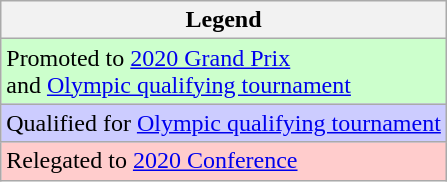<table class="wikitable">
<tr>
<th>Legend</th>
</tr>
<tr bgcolor=ccffcc>
<td>Promoted to <a href='#'>2020 Grand Prix</a> <br> and <a href='#'>Olympic qualifying tournament</a></td>
</tr>
<tr bgcolor=ccccff>
<td>Qualified for <a href='#'>Olympic qualifying tournament</a></td>
</tr>
<tr bgcolor=ffcccc>
<td>Relegated to <a href='#'>2020 Conference</a></td>
</tr>
</table>
